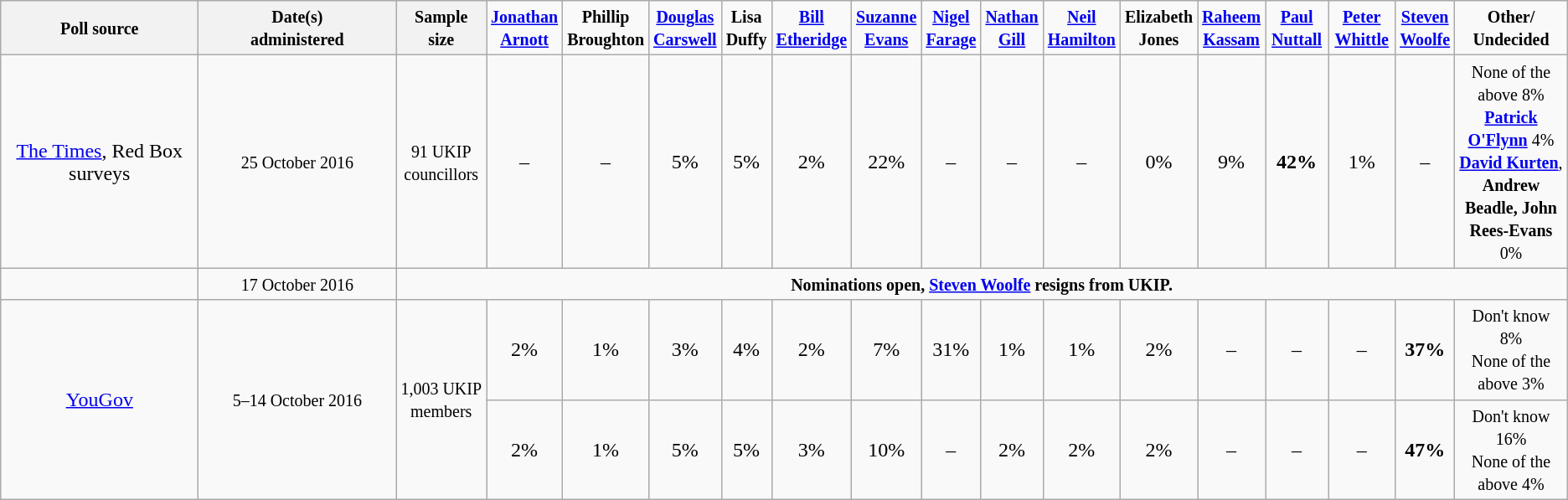<table style="text-align:center" class="wikitable sortable">
<tr>
<th style="width:150px;"><small>Poll source</small></th>
<th style="width:150px;"><small>Date(s)<br> administered</small></th>
<th><small>Sample<br>size</small></th>
<td><small><strong><a href='#'>Jonathan<br>Arnott</a></strong></small></td>
<td><small><strong>Phillip<br>Broughton</strong></small></td>
<td><small><strong><a href='#'>Douglas<br>Carswell</a></strong></small></td>
<td><small><strong>Lisa<br>Duffy</strong></small></td>
<td><small><strong><a href='#'>Bill<br>Etheridge</a></strong></small></td>
<td><small><strong><a href='#'>Suzanne<br>Evans</a></strong></small></td>
<td><small><strong><a href='#'>Nigel<br>Farage</a></strong></small></td>
<td><small><strong><a href='#'>Nathan<br>Gill</a></strong></small></td>
<td><small><strong><a href='#'>Neil<br>Hamilton</a></strong></small></td>
<td><small><strong>Elizabeth<br>Jones</strong></small></td>
<td><small><strong><a href='#'>Raheem<br>Kassam</a></strong></small></td>
<td><small><strong><a href='#'>Paul Nuttall</a></strong></small></td>
<td><a href='#'><small><strong>Peter Whittle</strong></small></a></td>
<td><small><strong><a href='#'>Steven<br>Woolfe</a></strong></small></td>
<td><small><strong>Other/<br>Undecided</strong></small></td>
</tr>
<tr>
<td><a href='#'>The Times</a>, Red Box surveys</td>
<td><small>25 October 2016</small></td>
<td><small>91 UKIP councillors</small></td>
<td>–</td>
<td>–</td>
<td>5%</td>
<td>5%</td>
<td>2%</td>
<td>22%</td>
<td>–</td>
<td>–</td>
<td>–</td>
<td>0%</td>
<td>9%</td>
<td><strong>42%</strong></td>
<td>1%</td>
<td>–</td>
<td><small>None of the above 8%</small><br><small><strong><a href='#'>Patrick O'Flynn</a></strong> 4%</small><br><small><strong><a href='#'>David Kurten</a></strong>, <strong>Andrew Beadle, John Rees-Evans</strong> 0%</small></td>
</tr>
<tr>
<td></td>
<td data-sort-value="2016-06-23"><small>17 October 2016</small></td>
<td colspan="16"><small><strong>Nominations open, <a href='#'>Steven Woolfe</a> resigns from UKIP.</strong></small></td>
</tr>
<tr>
<td rowspan="2"><a href='#'>YouGov</a></td>
<td style="text-align:center;" rowspan="2"><small>5–14 October 2016</small></td>
<td style="text-align:center;" rowspan="2"><small>1,003 UKIP members</small></td>
<td style="text-align:center;">2%</td>
<td style="text-align:center;">1%</td>
<td style="text-align:center;">3%</td>
<td style="text-align:center;">4%</td>
<td style="text-align:center;">2%</td>
<td style="text-align:center;">7%</td>
<td style="text-align:center;">31%</td>
<td style="text-align:center;">1%</td>
<td style="text-align:center;">1%</td>
<td style="text-align:center;">2%</td>
<td style="text-align:center;">–</td>
<td>–</td>
<td>–</td>
<td><strong>37%</strong></td>
<td style="text-align:center;"><small>Don't know 8%</small><br><small>None of the above 3%</small></td>
</tr>
<tr>
<td style="text-align:center;">2%</td>
<td style="text-align:center;">1%</td>
<td style="text-align:center;">5%</td>
<td style="text-align:center;">5%</td>
<td style="text-align:center;">3%</td>
<td style="text-align:center;">10%</td>
<td style="text-align:center;">–</td>
<td style="text-align:center;">2%</td>
<td style="text-align:center;">2%</td>
<td style="text-align:center;">2%</td>
<td style="text-align:center;">–</td>
<td>–</td>
<td>–</td>
<td><strong>47%</strong></td>
<td style="text-align:center;"><small>Don't know 16%</small><br><small>None of the above 4%</small></td>
</tr>
</table>
